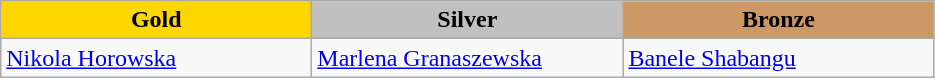<table class="wikitable" style="text-align:left">
<tr align="center">
<td width=200 bgcolor=gold><strong>Gold</strong></td>
<td width=200 bgcolor=silver><strong>Silver</strong></td>
<td width=200 bgcolor=CC9966><strong>Bronze</strong></td>
</tr>
<tr>
<td><a href='#'>Nikola Horowska</a><br></td>
<td><a href='#'>Marlena Granaszewska</a><br></td>
<td><a href='#'>Banele Shabangu</a><br></td>
</tr>
</table>
